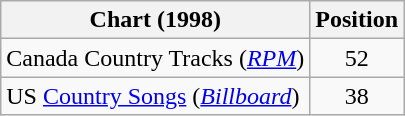<table class="wikitable sortable">
<tr>
<th scope="col">Chart (1998)</th>
<th scope="col">Position</th>
</tr>
<tr>
<td>Canada Country Tracks (<em><a href='#'>RPM</a></em>)</td>
<td align="center">52</td>
</tr>
<tr>
<td>US <a href='#'>Country Songs</a> (<em><a href='#'>Billboard</a></em>)</td>
<td align="center">38</td>
</tr>
</table>
